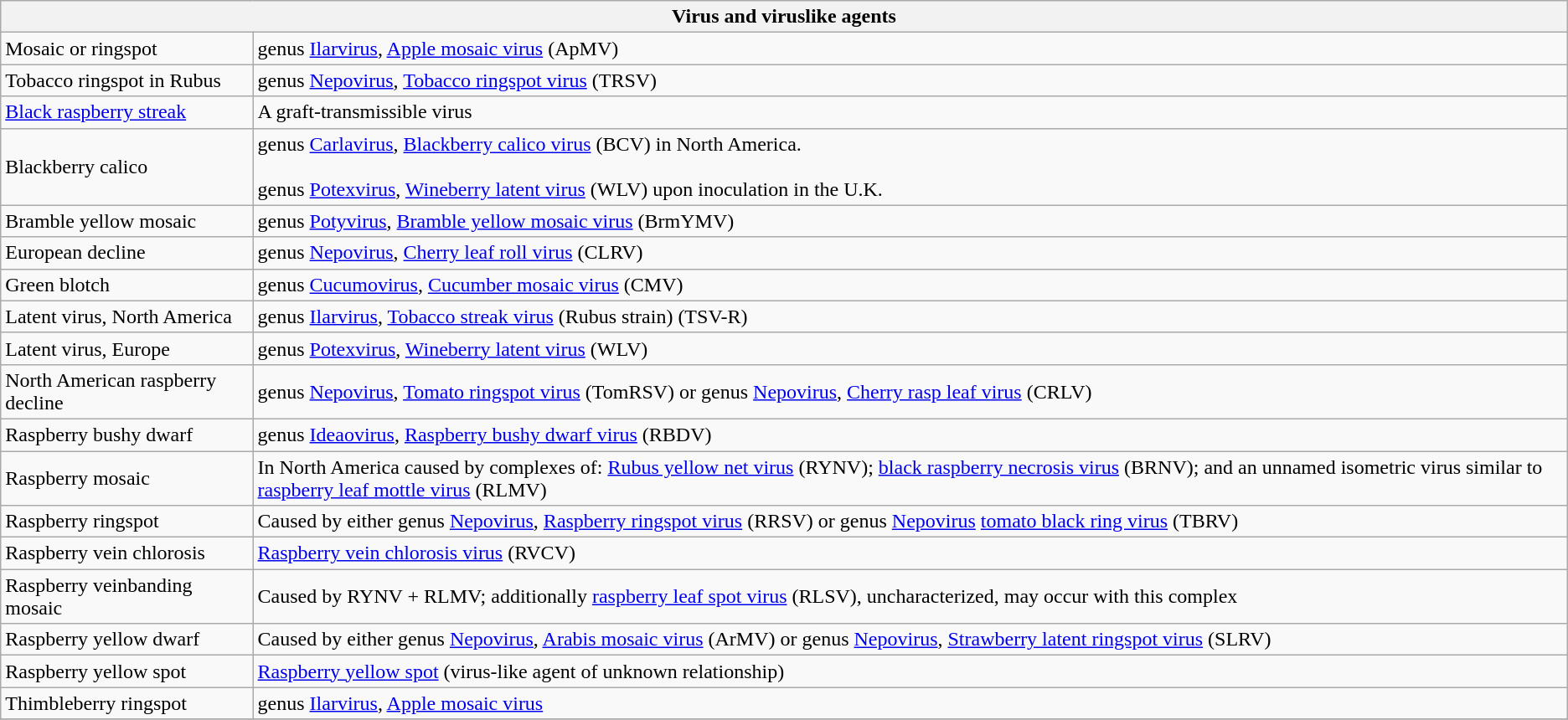<table class="wikitable" style="clear">
<tr>
<th colspan=2><strong>Virus and viruslike agents</strong><br></th>
</tr>
<tr>
<td>Mosaic or ringspot</td>
<td>genus <a href='#'>Ilarvirus</a>, <a href='#'>Apple mosaic virus</a> (ApMV)</td>
</tr>
<tr>
<td>Tobacco ringspot in Rubus</td>
<td>genus <a href='#'>Nepovirus</a>, <a href='#'>Tobacco ringspot virus</a> (TRSV)</td>
</tr>
<tr>
<td><a href='#'>Black raspberry streak</a></td>
<td>A graft-transmissible virus</td>
</tr>
<tr>
<td>Blackberry calico</td>
<td>genus <a href='#'>Carlavirus</a>, <a href='#'>Blackberry calico virus</a> (BCV) in North America. <br><br>genus <a href='#'>Potexvirus</a>, <a href='#'>Wineberry latent virus</a> (WLV) upon inoculation in the U.K.</td>
</tr>
<tr>
<td>Bramble yellow mosaic</td>
<td>genus <a href='#'>Potyvirus</a>, <a href='#'>Bramble yellow mosaic virus</a> (BrmYMV)</td>
</tr>
<tr>
<td>European decline</td>
<td>genus <a href='#'>Nepovirus</a>, <a href='#'>Cherry leaf roll virus</a> (CLRV)</td>
</tr>
<tr>
<td>Green blotch</td>
<td>genus <a href='#'>Cucumovirus</a>, <a href='#'>Cucumber mosaic virus</a> (CMV)</td>
</tr>
<tr>
<td>Latent virus, North America</td>
<td>genus <a href='#'>Ilarvirus</a>, <a href='#'>Tobacco streak virus</a> (Rubus strain) (TSV-R)</td>
</tr>
<tr>
<td>Latent virus, Europe</td>
<td>genus <a href='#'>Potexvirus</a>, <a href='#'>Wineberry latent virus</a> (WLV)</td>
</tr>
<tr>
<td>North American raspberry decline</td>
<td>genus <a href='#'>Nepovirus</a>, <a href='#'>Tomato ringspot virus</a> (TomRSV) or genus <a href='#'>Nepovirus</a>, <a href='#'>Cherry rasp leaf virus</a> (CRLV)</td>
</tr>
<tr>
<td>Raspberry bushy dwarf</td>
<td>genus <a href='#'>Ideaovirus</a>, <a href='#'>Raspberry bushy dwarf virus</a> (RBDV)</td>
</tr>
<tr>
<td>Raspberry mosaic</td>
<td>In North America caused by complexes of: <a href='#'>Rubus yellow net virus</a> (RYNV); <a href='#'>black raspberry necrosis virus</a> (BRNV); and an unnamed isometric virus similar to <a href='#'>raspberry leaf mottle virus</a> (RLMV)</td>
</tr>
<tr>
<td>Raspberry ringspot</td>
<td>Caused by either genus <a href='#'>Nepovirus</a>, <a href='#'>Raspberry ringspot virus</a> (RRSV) or genus <a href='#'>Nepovirus</a> <a href='#'>tomato black ring virus</a> (TBRV)</td>
</tr>
<tr>
<td>Raspberry vein chlorosis</td>
<td><a href='#'>Raspberry vein chlorosis virus</a> (RVCV)</td>
</tr>
<tr>
<td>Raspberry veinbanding mosaic</td>
<td>Caused by RYNV + RLMV; additionally <a href='#'>raspberry leaf spot virus</a> (RLSV), uncharacterized, may occur with this complex</td>
</tr>
<tr>
<td>Raspberry yellow dwarf</td>
<td>Caused by either genus <a href='#'>Nepovirus</a>, <a href='#'>Arabis mosaic virus</a> (ArMV) or genus <a href='#'>Nepovirus</a>, <a href='#'>Strawberry latent ringspot virus</a> (SLRV)</td>
</tr>
<tr>
<td>Raspberry yellow spot</td>
<td><a href='#'>Raspberry yellow spot</a> (virus-like agent of unknown relationship)</td>
</tr>
<tr>
<td>Thimbleberry ringspot</td>
<td>genus <a href='#'>Ilarvirus</a>, <a href='#'>Apple mosaic virus</a></td>
</tr>
<tr>
</tr>
</table>
